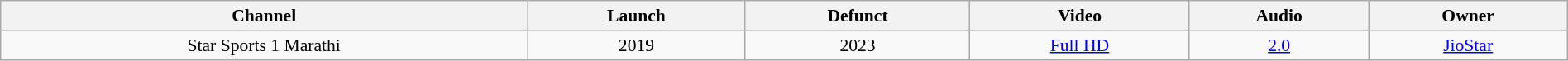<table class="wikitable sortable" style="border-collapse:collapse; font-size: 90%; text-align:center" width="100%">
<tr>
<th>Channel</th>
<th>Launch</th>
<th>Defunct</th>
<th>Video</th>
<th>Audio</th>
<th>Owner</th>
</tr>
<tr>
<td>Star Sports 1 Marathi</td>
<td>2019</td>
<td>2023</td>
<td><a href='#'>Full HD</a></td>
<td><a href='#'>2.0</a></td>
<td><a href='#'>JioStar</a></td>
</tr>
</table>
